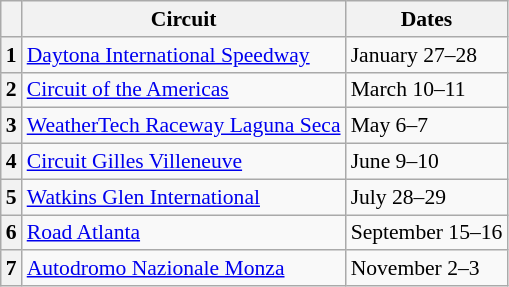<table class="wikitable" style="font-size:90%;">
<tr>
<th></th>
<th>Circuit</th>
<th>Dates</th>
</tr>
<tr>
<th>1</th>
<td> <a href='#'>Daytona International Speedway</a></td>
<td>January 27–28</td>
</tr>
<tr>
<th>2</th>
<td> <a href='#'>Circuit of the Americas</a></td>
<td>March 10–11</td>
</tr>
<tr>
<th>3</th>
<td> <a href='#'>WeatherTech Raceway Laguna Seca</a></td>
<td>May 6–7</td>
</tr>
<tr>
<th>4</th>
<td> <a href='#'>Circuit Gilles Villeneuve</a></td>
<td>June 9–10</td>
</tr>
<tr>
<th>5</th>
<td> <a href='#'>Watkins Glen International</a></td>
<td>July 28–29</td>
</tr>
<tr>
<th>6</th>
<td> <a href='#'>Road Atlanta</a></td>
<td>September 15–16</td>
</tr>
<tr>
<th>7</th>
<td> <a href='#'>Autodromo Nazionale Monza</a></td>
<td>November 2–3</td>
</tr>
</table>
